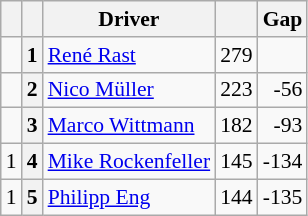<table class="wikitable" style="font-size: 90%;">
<tr>
<th></th>
<th></th>
<th>Driver</th>
<th></th>
<th>Gap</th>
</tr>
<tr>
<td align="left"></td>
<th>1</th>
<td> <a href='#'>René Rast</a></td>
<td align="right">279</td>
<td align="right"></td>
</tr>
<tr>
<td align="left"></td>
<th>2</th>
<td> <a href='#'>Nico Müller</a></td>
<td align="right">223</td>
<td align="right">-56</td>
</tr>
<tr>
<td align="left"></td>
<th>3</th>
<td> <a href='#'>Marco Wittmann</a></td>
<td align="right">182</td>
<td align="right">-93</td>
</tr>
<tr>
<td align="left"> 1</td>
<th>4</th>
<td> <a href='#'>Mike Rockenfeller</a></td>
<td align="right">145</td>
<td align="right">-134</td>
</tr>
<tr>
<td align="left"> 1</td>
<th>5</th>
<td> <a href='#'>Philipp Eng</a></td>
<td align="right">144</td>
<td align="right">-135</td>
</tr>
</table>
